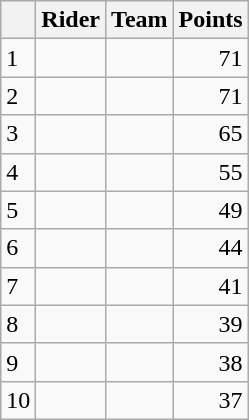<table class="wikitable">
<tr>
<th></th>
<th>Rider</th>
<th>Team</th>
<th>Points</th>
</tr>
<tr>
<td>1</td>
<td> </td>
<td></td>
<td align=right>71</td>
</tr>
<tr>
<td>2</td>
<td> </td>
<td></td>
<td align=right>71</td>
</tr>
<tr>
<td>3</td>
<td></td>
<td></td>
<td align=right>65</td>
</tr>
<tr>
<td>4</td>
<td> </td>
<td></td>
<td align=right>55</td>
</tr>
<tr>
<td>5</td>
<td></td>
<td></td>
<td align=right>49</td>
</tr>
<tr>
<td>6</td>
<td></td>
<td></td>
<td align=right>44</td>
</tr>
<tr>
<td>7</td>
<td></td>
<td></td>
<td align=right>41</td>
</tr>
<tr>
<td>8</td>
<td></td>
<td></td>
<td align=right>39</td>
</tr>
<tr>
<td>9</td>
<td></td>
<td></td>
<td align=right>38</td>
</tr>
<tr>
<td>10</td>
<td></td>
<td></td>
<td align=right>37</td>
</tr>
</table>
